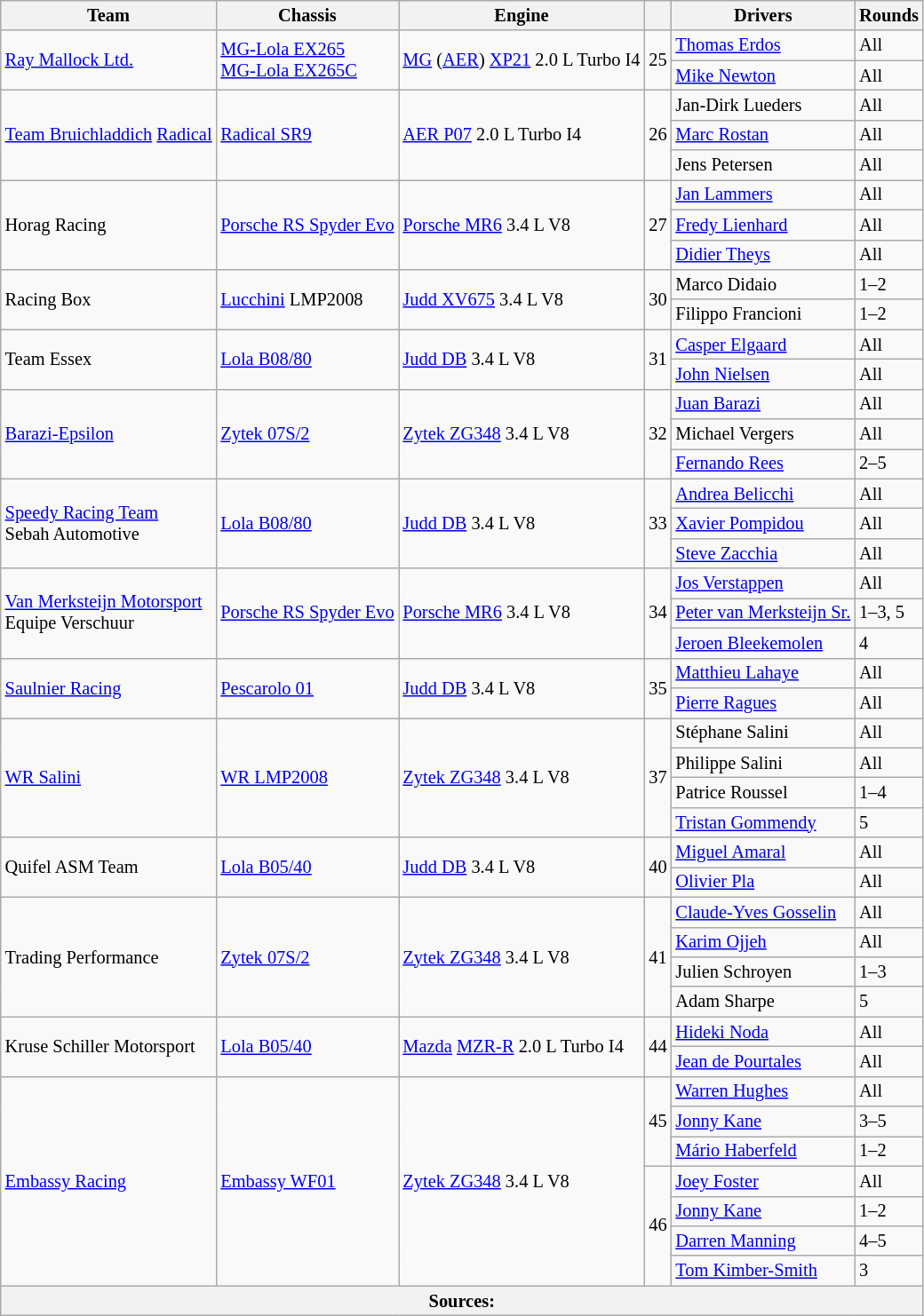<table class="wikitable" style="font-size: 85%">
<tr>
<th>Team</th>
<th>Chassis</th>
<th>Engine</th>
<th></th>
<th>Drivers</th>
<th>Rounds</th>
</tr>
<tr>
<td rowspan="2"> <a href='#'>Ray Mallock Ltd.</a></td>
<td rowspan="2"><a href='#'>MG-Lola EX265</a> <br><a href='#'>MG-Lola EX265C</a> </td>
<td rowspan="2"><a href='#'>MG</a> (<a href='#'>AER</a>) <a href='#'>XP21</a> 2.0 L Turbo I4</td>
<td rowspan="2" align="center">25</td>
<td> <a href='#'>Thomas Erdos</a></td>
<td>All</td>
</tr>
<tr>
<td> <a href='#'>Mike Newton</a></td>
<td>All</td>
</tr>
<tr>
<td rowspan="3"> <a href='#'>Team Bruichladdich</a> <a href='#'>Radical</a></td>
<td rowspan="3"><a href='#'>Radical SR9</a></td>
<td rowspan="3"><a href='#'>AER P07</a> 2.0 L Turbo I4</td>
<td rowspan="3" align="center">26</td>
<td> Jan-Dirk Lueders</td>
<td>All</td>
</tr>
<tr>
<td> <a href='#'>Marc Rostan</a></td>
<td>All</td>
</tr>
<tr>
<td> Jens Petersen</td>
<td>All</td>
</tr>
<tr>
<td rowspan="3"> Horag Racing</td>
<td rowspan="3"><a href='#'>Porsche RS Spyder Evo</a></td>
<td rowspan="3"><a href='#'>Porsche MR6</a> 3.4 L V8</td>
<td rowspan="3" align="center">27</td>
<td> <a href='#'>Jan Lammers</a></td>
<td>All</td>
</tr>
<tr>
<td> <a href='#'>Fredy Lienhard</a></td>
<td>All</td>
</tr>
<tr>
<td> <a href='#'>Didier Theys</a></td>
<td>All</td>
</tr>
<tr>
<td rowspan="2"> Racing Box</td>
<td rowspan="2"><a href='#'>Lucchini</a> LMP2008</td>
<td rowspan="2"><a href='#'>Judd XV675</a> 3.4 L V8</td>
<td rowspan="2" align="center">30</td>
<td> Marco Didaio</td>
<td>1–2</td>
</tr>
<tr>
<td> Filippo Francioni</td>
<td>1–2</td>
</tr>
<tr>
<td rowspan="2"> Team Essex</td>
<td rowspan="2"><a href='#'>Lola B08/80</a></td>
<td rowspan="2"><a href='#'>Judd DB</a> 3.4 L V8</td>
<td rowspan="2" align="center">31</td>
<td> <a href='#'>Casper Elgaard</a></td>
<td>All</td>
</tr>
<tr>
<td> <a href='#'>John Nielsen</a></td>
<td>All</td>
</tr>
<tr>
<td rowspan="3"> <a href='#'>Barazi-Epsilon</a></td>
<td rowspan="3"><a href='#'>Zytek 07S/2</a></td>
<td rowspan="3"><a href='#'>Zytek ZG348</a> 3.4 L V8</td>
<td rowspan="3" align="center">32</td>
<td> <a href='#'>Juan Barazi</a></td>
<td>All</td>
</tr>
<tr>
<td> Michael Vergers</td>
<td>All</td>
</tr>
<tr>
<td> <a href='#'>Fernando Rees</a></td>
<td>2–5</td>
</tr>
<tr>
<td rowspan="3"> <a href='#'>Speedy Racing Team</a><br> Sebah Automotive</td>
<td rowspan="3"><a href='#'>Lola B08/80</a></td>
<td rowspan="3"><a href='#'>Judd DB</a> 3.4 L V8</td>
<td rowspan="3" align="center">33</td>
<td> <a href='#'>Andrea Belicchi</a></td>
<td>All</td>
</tr>
<tr>
<td> <a href='#'>Xavier Pompidou</a></td>
<td>All</td>
</tr>
<tr>
<td> <a href='#'>Steve Zacchia</a></td>
<td>All</td>
</tr>
<tr>
<td rowspan="3"> <a href='#'>Van Merksteijn Motorsport</a><br> Equipe Verschuur</td>
<td rowspan="3"><a href='#'>Porsche RS Spyder Evo</a></td>
<td rowspan="3"><a href='#'>Porsche MR6</a> 3.4 L V8</td>
<td rowspan="3" align="center">34</td>
<td> <a href='#'>Jos Verstappen</a></td>
<td>All</td>
</tr>
<tr>
<td> <a href='#'>Peter van Merksteijn Sr.</a></td>
<td>1–3, 5</td>
</tr>
<tr>
<td> <a href='#'>Jeroen Bleekemolen</a></td>
<td>4</td>
</tr>
<tr>
<td rowspan="2"> <a href='#'>Saulnier Racing</a></td>
<td rowspan="2"><a href='#'>Pescarolo 01</a></td>
<td rowspan="2"><a href='#'>Judd DB</a> 3.4 L V8</td>
<td rowspan="2" align="center">35</td>
<td> <a href='#'>Matthieu Lahaye</a></td>
<td>All</td>
</tr>
<tr>
<td> <a href='#'>Pierre Ragues</a></td>
<td>All</td>
</tr>
<tr>
<td rowspan="4"> <a href='#'>WR Salini</a></td>
<td rowspan="4"><a href='#'>WR LMP2008</a></td>
<td rowspan="4"><a href='#'>Zytek ZG348</a> 3.4 L V8</td>
<td rowspan="4" align="center">37</td>
<td> Stéphane Salini</td>
<td>All</td>
</tr>
<tr>
<td> Philippe Salini</td>
<td>All</td>
</tr>
<tr>
<td> Patrice Roussel</td>
<td>1–4</td>
</tr>
<tr>
<td> <a href='#'>Tristan Gommendy</a></td>
<td>5</td>
</tr>
<tr>
<td rowspan="2"> Quifel ASM Team</td>
<td rowspan="2"><a href='#'>Lola B05/40</a></td>
<td rowspan="2"><a href='#'>Judd DB</a> 3.4 L V8</td>
<td rowspan="2" align="center">40</td>
<td> <a href='#'>Miguel Amaral</a></td>
<td>All</td>
</tr>
<tr>
<td> <a href='#'>Olivier Pla</a></td>
<td>All</td>
</tr>
<tr>
<td rowspan="4"> Trading Performance</td>
<td rowspan="4"><a href='#'>Zytek 07S/2</a></td>
<td rowspan="4"><a href='#'>Zytek ZG348</a> 3.4 L V8</td>
<td rowspan="4" align="center">41</td>
<td> <a href='#'>Claude-Yves Gosselin</a></td>
<td>All</td>
</tr>
<tr>
<td> <a href='#'>Karim Ojjeh</a></td>
<td>All</td>
</tr>
<tr>
<td> Julien Schroyen</td>
<td>1–3</td>
</tr>
<tr>
<td> Adam Sharpe</td>
<td>5</td>
</tr>
<tr>
<td rowspan="2"> Kruse Schiller Motorsport</td>
<td rowspan="2"><a href='#'>Lola B05/40</a></td>
<td rowspan="2"><a href='#'>Mazda</a> <a href='#'>MZR-R</a> 2.0 L Turbo I4</td>
<td rowspan="2" align="center">44</td>
<td> <a href='#'>Hideki Noda</a></td>
<td>All</td>
</tr>
<tr>
<td> <a href='#'>Jean de Pourtales</a></td>
<td>All</td>
</tr>
<tr>
<td rowspan="7"> <a href='#'>Embassy Racing</a></td>
<td rowspan="7"><a href='#'>Embassy WF01</a></td>
<td rowspan="7"><a href='#'>Zytek ZG348</a> 3.4 L V8</td>
<td rowspan="3" align="center">45</td>
<td> <a href='#'>Warren Hughes</a></td>
<td>All</td>
</tr>
<tr>
<td> <a href='#'>Jonny Kane</a></td>
<td>3–5</td>
</tr>
<tr>
<td> <a href='#'>Mário Haberfeld</a></td>
<td>1–2</td>
</tr>
<tr>
<td rowspan="4" align="center">46</td>
<td> <a href='#'>Joey Foster</a></td>
<td>All</td>
</tr>
<tr>
<td> <a href='#'>Jonny Kane</a></td>
<td>1–2</td>
</tr>
<tr>
<td> <a href='#'>Darren Manning</a></td>
<td>4–5</td>
</tr>
<tr>
<td> <a href='#'>Tom Kimber-Smith</a></td>
<td>3</td>
</tr>
<tr>
<th colspan="6">Sources:</th>
</tr>
</table>
